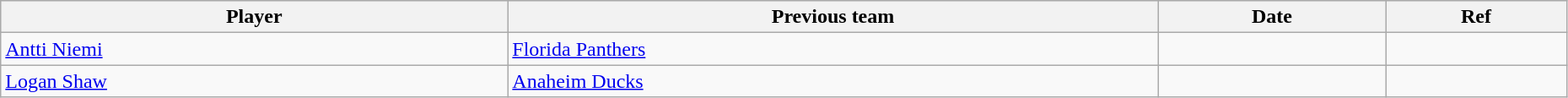<table class="wikitable" style="width:98%;">
<tr style="background:#ddd;">
<th>Player</th>
<th>Previous team</th>
<th>Date</th>
<th>Ref</th>
</tr>
<tr>
<td><a href='#'>Antti Niemi</a></td>
<td><a href='#'>Florida Panthers</a></td>
<td></td>
<td></td>
</tr>
<tr>
<td><a href='#'>Logan Shaw</a></td>
<td><a href='#'>Anaheim Ducks</a></td>
<td></td>
<td></td>
</tr>
</table>
